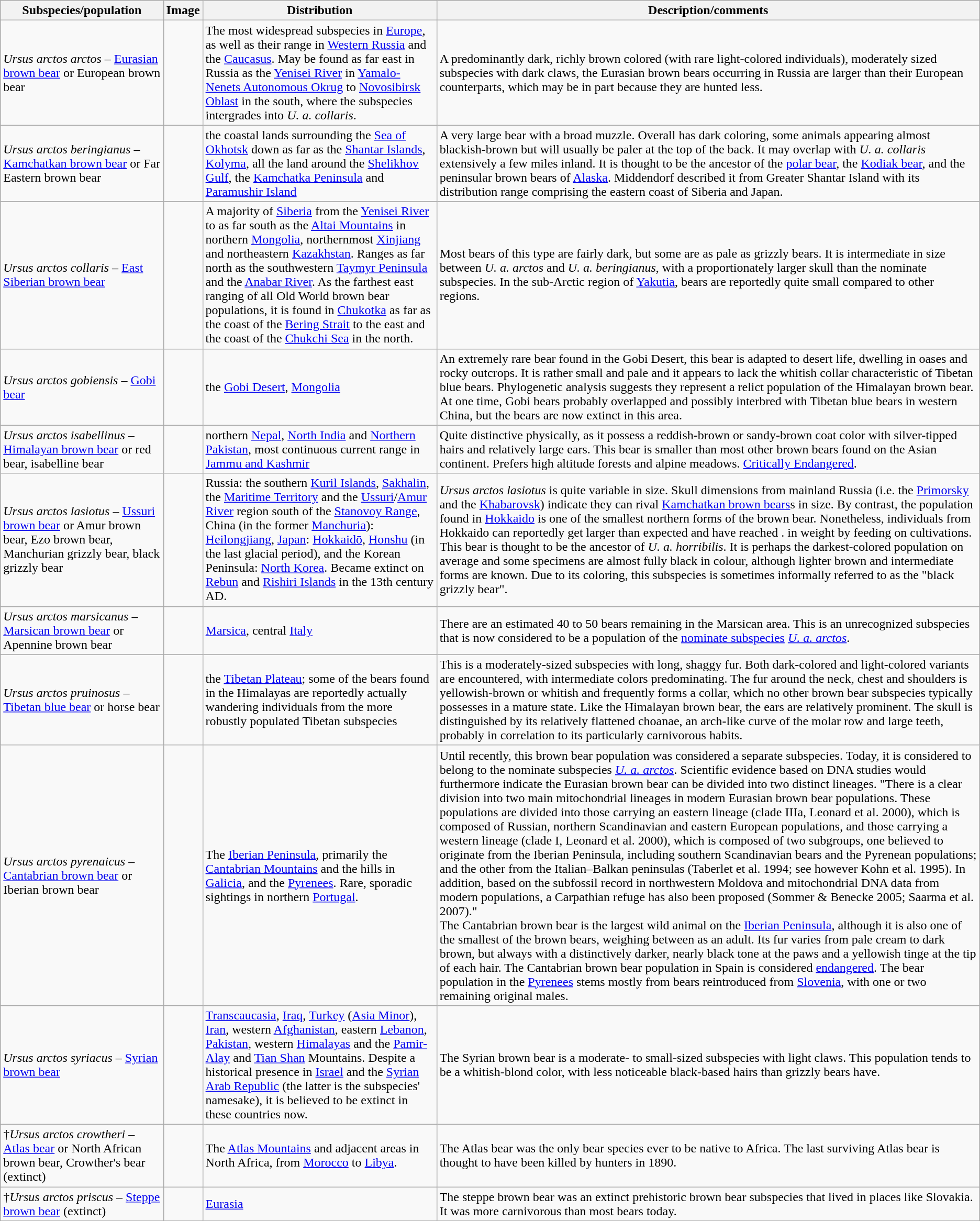<table class="wikitable">
<tr>
<th>Subspecies/population</th>
<th>Image</th>
<th>Distribution</th>
<th>Description/comments</th>
</tr>
<tr>
<td><em>Ursus arctos arctos</em> – <a href='#'>Eurasian brown bear</a> or European brown bear</td>
<td></td>
<td>The most widespread subspecies in <a href='#'>Europe</a>, as well as their range in <a href='#'>Western Russia</a> and the <a href='#'>Caucasus</a>. May be found as far east in Russia as the <a href='#'>Yenisei River</a> in <a href='#'>Yamalo-Nenets Autonomous Okrug</a> to <a href='#'>Novosibirsk Oblast</a> in the south, where the subspecies intergrades into <em>U. a. collaris</em>.</td>
<td>A predominantly dark, richly brown colored (with rare light-colored individuals), moderately sized subspecies with dark claws, the Eurasian brown bears occurring in Russia are larger than their European counterparts, which may be in part because they are hunted less.</td>
</tr>
<tr>
<td><em>Ursus arctos beringianus</em> – <a href='#'>Kamchatkan brown bear</a> or Far Eastern brown bear</td>
<td></td>
<td>the coastal lands surrounding the <a href='#'>Sea of Okhotsk</a> down as far as the <a href='#'>Shantar Islands</a>, <a href='#'>Kolyma</a>, all the land around the <a href='#'>Shelikhov Gulf</a>, the <a href='#'>Kamchatka Peninsula</a> and <a href='#'>Paramushir Island</a></td>
<td>A very large bear with a broad muzzle. Overall has dark coloring, some animals appearing almost blackish-brown but will usually be paler at the top of the back. It may overlap with <em>U. a. collaris</em> extensively a few miles inland. It is thought to be the ancestor of the <a href='#'>polar bear</a>, the <a href='#'>Kodiak bear</a>, and the peninsular brown bears of <a href='#'>Alaska</a>. Middendorf described it from Greater Shantar Island with its distribution range comprising the eastern coast of Siberia and Japan.</td>
</tr>
<tr>
<td><em>Ursus arctos collaris</em> – <a href='#'>East Siberian brown bear</a></td>
<td></td>
<td>A majority of <a href='#'>Siberia</a> from the <a href='#'>Yenisei River</a> to as far south as the <a href='#'>Altai Mountains</a> in northern <a href='#'>Mongolia</a>, northernmost <a href='#'>Xinjiang</a> and northeastern <a href='#'>Kazakhstan</a>. Ranges as far north as the southwestern <a href='#'>Taymyr Peninsula</a> and the <a href='#'>Anabar River</a>. As the farthest east ranging of all Old World brown bear populations, it is found in <a href='#'>Chukotka</a> as far as the coast of the <a href='#'>Bering Strait</a> to the east and the coast of the <a href='#'>Chukchi Sea</a> in the north.</td>
<td>Most bears of this type are fairly dark, but some are as pale as grizzly bears. It is intermediate in size between <em>U. a. arctos</em> and <em>U. a. beringianus</em>, with a proportionately larger skull than the nominate subspecies. In the sub-Arctic region of <a href='#'>Yakutia</a>, bears are reportedly quite small compared to other regions.</td>
</tr>
<tr>
<td><em>Ursus arctos gobiensis</em> – <a href='#'>Gobi bear</a></td>
<td></td>
<td>the <a href='#'>Gobi Desert</a>, <a href='#'>Mongolia</a></td>
<td>An extremely rare bear found in the Gobi Desert, this bear is adapted to desert life, dwelling in oases and rocky outcrops. It is rather small and pale and it appears to lack the whitish collar characteristic of Tibetan blue bears. Phylogenetic analysis suggests they represent a relict population of the Himalayan brown bear. At one time, Gobi bears probably overlapped and possibly interbred with Tibetan blue bears in western China, but the bears are now extinct in this area.</td>
</tr>
<tr>
<td><em>Ursus arctos isabellinus</em> – <a href='#'>Himalayan brown bear</a> or red bear, isabelline bear</td>
<td></td>
<td>northern <a href='#'>Nepal</a>, <a href='#'>North India</a> and <a href='#'>Northern Pakistan</a>, most continuous current range in <a href='#'>Jammu and Kashmir</a></td>
<td>Quite distinctive physically, as it possess a reddish-brown or sandy-brown coat color with silver-tipped hairs and relatively large ears. This bear is smaller than most other brown bears found on the Asian continent. Prefers high altitude forests and alpine meadows. <a href='#'>Critically Endangered</a>.</td>
</tr>
<tr>
<td><em>Ursus arctos lasiotus</em> – <a href='#'>Ussuri brown bear</a> or Amur brown bear, Ezo brown bear, Manchurian grizzly bear, black grizzly bear</td>
<td></td>
<td>Russia: the southern <a href='#'>Kuril Islands</a>, <a href='#'>Sakhalin</a>, the <a href='#'>Maritime Territory</a> and the <a href='#'>Ussuri</a>/<a href='#'>Amur River</a> region south of the <a href='#'>Stanovoy Range</a>, China (in the former <a href='#'>Manchuria</a>): <a href='#'>Heilongjiang</a>, <a href='#'>Japan</a>: <a href='#'>Hokkaidō</a>, <a href='#'>Honshu</a> (in the last glacial period), and the Korean Peninsula: <a href='#'>North Korea</a>. Became extinct on <a href='#'>Rebun</a> and <a href='#'>Rishiri Islands</a> in the 13th century AD.</td>
<td><em>Ursus arctos lasiotus</em> is quite variable in size. Skull dimensions from mainland Russia (i.e. the <a href='#'>Primorsky</a> and the <a href='#'>Khabarovsk</a>) indicate they can rival <a href='#'>Kamchatkan brown bears</a>s in size. By contrast, the population found in <a href='#'>Hokkaido</a> is one of the smallest northern forms of the brown bear. Nonetheless, individuals from Hokkaido can reportedly get larger than expected and have reached . in weight by feeding on cultivations. This bear is thought to be the ancestor of <em>U. a. horribilis</em>. It is perhaps the darkest-colored population on average and some specimens are almost fully black in colour, although lighter brown and intermediate forms are known. Due to its coloring, this subspecies is sometimes informally referred to as the "black grizzly bear".</td>
</tr>
<tr>
<td><em>Ursus arctos marsicanus</em> – <a href='#'>Marsican brown bear</a> or Apennine brown bear</td>
<td></td>
<td><a href='#'>Marsica</a>, central <a href='#'>Italy</a></td>
<td>There are an estimated 40 to 50 bears remaining in the Marsican area. This is an unrecognized subspecies that is now considered to be a population of the <a href='#'>nominate subspecies</a> <em><a href='#'>U. a. arctos</a></em>.</td>
</tr>
<tr>
<td><em>Ursus arctos pruinosus</em> – <a href='#'>Tibetan blue bear</a> or horse bear</td>
<td></td>
<td>the <a href='#'>Tibetan Plateau</a>; some of the bears found in the Himalayas are reportedly actually wandering individuals from the more robustly populated Tibetan subspecies</td>
<td>This is a moderately-sized subspecies with long, shaggy fur. Both dark-colored and light-colored variants are encountered, with intermediate colors predominating. The fur around the neck, chest and shoulders is yellowish-brown or whitish and frequently forms a collar, which no other brown bear subspecies typically possesses in a mature state. Like the Himalayan brown bear, the ears are relatively prominent. The skull is distinguished by its relatively flattened choanae, an arch-like curve of the molar row and large teeth, probably in correlation to its particularly carnivorous habits.</td>
</tr>
<tr>
<td><em>Ursus arctos pyrenaicus</em> – <a href='#'>Cantabrian brown bear</a> or Iberian brown bear</td>
<td></td>
<td>The <a href='#'>Iberian Peninsula</a>, primarily the <a href='#'>Cantabrian Mountains</a> and the hills in <a href='#'>Galicia</a>, and the <a href='#'>Pyrenees</a>. Rare, sporadic sightings in northern <a href='#'>Portugal</a>.</td>
<td>Until recently, this brown bear population was considered a separate subspecies. Today, it is considered to belong to the nominate subspecies <em><a href='#'>U. a. arctos</a></em>. Scientific evidence based on DNA studies would furthermore indicate the Eurasian brown bear can be divided into two distinct lineages. "There is a clear division into two main mitochondrial lineages in modern Eurasian brown bear populations. These populations are divided into those carrying an eastern lineage (clade IIIa, Leonard et al. 2000), which is composed of Russian, northern Scandinavian and eastern European populations, and those carrying a western lineage (clade I, Leonard et al. 2000), which is composed of two subgroups, one believed to originate from the Iberian Peninsula, including southern Scandinavian bears and the Pyrenean populations; and the other from the Italian–Balkan peninsulas (Taberlet et al. 1994; see however Kohn et al. 1995). In addition, based on the subfossil record in northwestern Moldova and mitochondrial DNA data from modern populations, a Carpathian refuge has also been proposed (Sommer & Benecke 2005; Saarma et al. 2007)."<br>The Cantabrian brown bear is the largest wild animal on the <a href='#'>Iberian Peninsula</a>, although it is also one of the smallest of the brown bears, weighing between  as an adult. Its fur varies from pale cream to dark brown, but always with a distinctively darker, nearly black tone at the paws and a yellowish tinge at the tip of each hair. The Cantabrian brown bear population in Spain is considered <a href='#'>endangered</a>. The bear population in the <a href='#'>Pyrenees</a> stems mostly from bears reintroduced from <a href='#'>Slovenia</a>, with one or two remaining original males.</td>
</tr>
<tr>
<td><em>Ursus arctos syriacus</em> – <a href='#'>Syrian brown bear</a></td>
<td></td>
<td><a href='#'>Transcaucasia</a>, <a href='#'>Iraq</a>, <a href='#'>Turkey</a> (<a href='#'>Asia Minor</a>), <a href='#'>Iran</a>, western <a href='#'>Afghanistan</a>, eastern <a href='#'>Lebanon</a>, <a href='#'>Pakistan</a>, western <a href='#'>Himalayas</a> and the <a href='#'>Pamir-Alay</a> and <a href='#'>Tian Shan</a> Mountains. Despite a historical presence in <a href='#'>Israel</a> and the <a href='#'>Syrian Arab Republic</a> (the latter is the subspecies' namesake), it is believed to be extinct in these countries now.</td>
<td>The Syrian brown bear is a moderate- to small-sized subspecies with light claws. This population tends to be a whitish-blond color, with less noticeable black-based hairs than grizzly bears have.</td>
</tr>
<tr>
<td>†<em>Ursus arctos crowtheri</em> – <a href='#'>Atlas bear</a> or North African brown bear, Crowther's bear (extinct)</td>
<td></td>
<td>The <a href='#'>Atlas Mountains</a> and adjacent areas in North Africa, from <a href='#'>Morocco</a> to <a href='#'>Libya</a>.</td>
<td>The Atlas bear was the only bear species ever to be native to Africa. The last surviving Atlas bear is thought to have been killed by hunters in 1890.</td>
</tr>
<tr>
<td>†<em>Ursus arctos priscus</em> – <a href='#'>Steppe brown bear</a> (extinct)</td>
<td></td>
<td><a href='#'>Eurasia</a></td>
<td>The steppe brown bear was an extinct prehistoric brown bear subspecies that lived in places like Slovakia. It was more carnivorous than most bears today.</td>
</tr>
</table>
